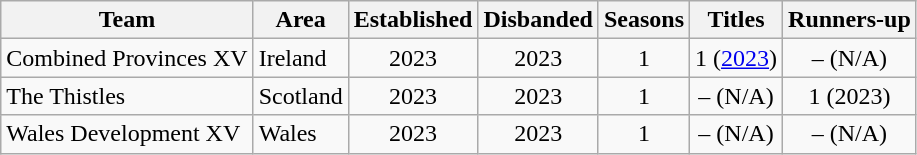<table class="wikitable sortable" style="text-align:center">
<tr>
<th>Team</th>
<th>Area</th>
<th class="unsortable">Established</th>
<th>Disbanded</th>
<th>Seasons</th>
<th>Titles</th>
<th>Runners-up</th>
</tr>
<tr>
<td align=left> Combined Provinces XV</td>
<td align=left>Ireland</td>
<td>2023</td>
<td>2023</td>
<td>1</td>
<td>1 (<a href='#'>2023</a>)</td>
<td>– (N/A)</td>
</tr>
<tr>
<td align=left> The Thistles</td>
<td align=left>Scotland</td>
<td>2023</td>
<td>2023</td>
<td>1</td>
<td>– (N/A)</td>
<td>1 (2023)</td>
</tr>
<tr>
<td align=left> Wales Development XV</td>
<td align=left>Wales</td>
<td>2023</td>
<td>2023</td>
<td>1</td>
<td>– (N/A)</td>
<td>– (N/A)</td>
</tr>
</table>
